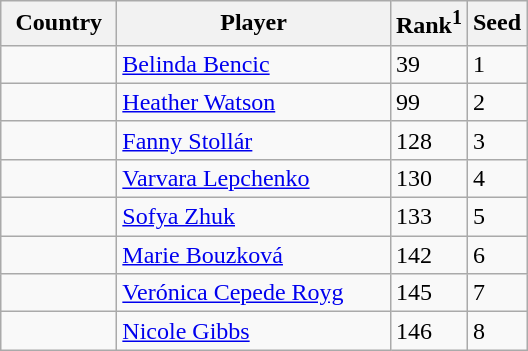<table class="sortable wikitable">
<tr>
<th width="70">Country</th>
<th width="175">Player</th>
<th>Rank<sup>1</sup></th>
<th>Seed</th>
</tr>
<tr>
<td></td>
<td><a href='#'>Belinda Bencic</a></td>
<td>39</td>
<td>1</td>
</tr>
<tr>
<td></td>
<td><a href='#'>Heather Watson</a></td>
<td>99</td>
<td>2</td>
</tr>
<tr>
<td></td>
<td><a href='#'>Fanny Stollár</a></td>
<td>128</td>
<td>3</td>
</tr>
<tr>
<td></td>
<td><a href='#'>Varvara Lepchenko</a></td>
<td>130</td>
<td>4</td>
</tr>
<tr>
<td></td>
<td><a href='#'>Sofya Zhuk</a></td>
<td>133</td>
<td>5</td>
</tr>
<tr>
<td></td>
<td><a href='#'>Marie Bouzková</a></td>
<td>142</td>
<td>6</td>
</tr>
<tr>
<td></td>
<td><a href='#'>Verónica Cepede Royg</a></td>
<td>145</td>
<td>7</td>
</tr>
<tr>
<td></td>
<td><a href='#'>Nicole Gibbs</a></td>
<td>146</td>
<td>8</td>
</tr>
</table>
